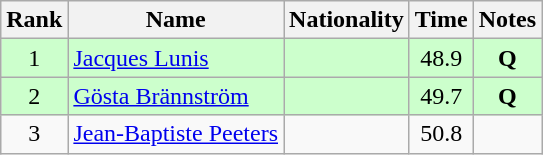<table class="wikitable sortable" style="text-align:center">
<tr>
<th>Rank</th>
<th>Name</th>
<th>Nationality</th>
<th>Time</th>
<th>Notes</th>
</tr>
<tr bgcolor=ccffcc>
<td>1</td>
<td align=left><a href='#'>Jacques Lunis</a></td>
<td align=left></td>
<td>48.9</td>
<td><strong>Q</strong></td>
</tr>
<tr bgcolor=ccffcc>
<td>2</td>
<td align=left><a href='#'>Gösta Brännström</a></td>
<td align=left></td>
<td>49.7</td>
<td><strong>Q</strong></td>
</tr>
<tr>
<td>3</td>
<td align=left><a href='#'>Jean-Baptiste Peeters</a></td>
<td align=left></td>
<td>50.8</td>
<td></td>
</tr>
</table>
